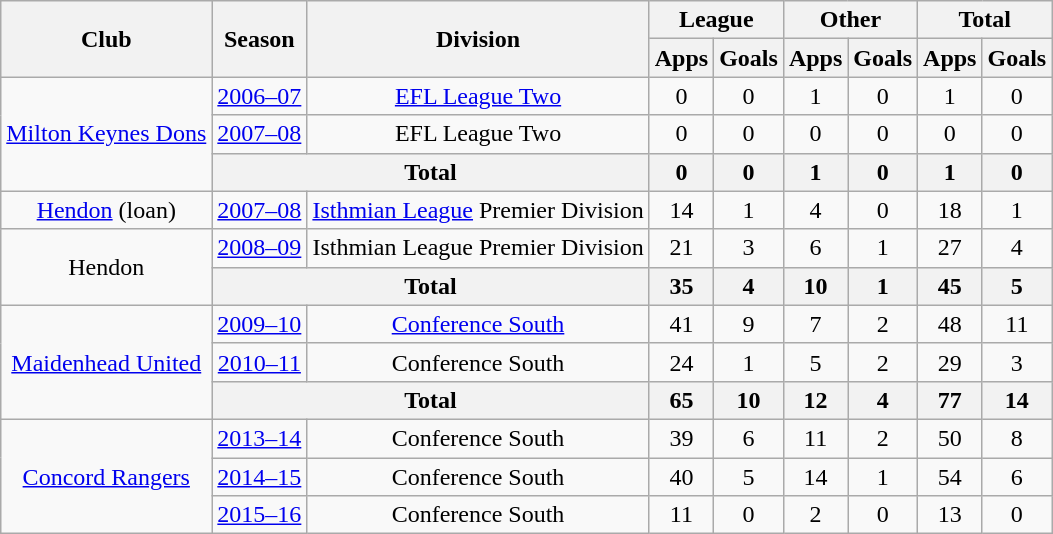<table class="wikitable" style="text-align:center;">
<tr>
<th rowspan="2">Club</th>
<th rowspan="2">Season</th>
<th rowspan="2">Division</th>
<th colspan="2">League</th>
<th colspan="2">Other</th>
<th colspan="2">Total</th>
</tr>
<tr>
<th>Apps</th>
<th>Goals</th>
<th>Apps</th>
<th>Goals</th>
<th>Apps</th>
<th>Goals</th>
</tr>
<tr>
<td rowspan="3"><a href='#'>Milton Keynes Dons</a></td>
<td><a href='#'>2006–07</a></td>
<td><a href='#'>EFL League Two</a></td>
<td>0</td>
<td>0</td>
<td>1</td>
<td>0</td>
<td>1</td>
<td>0</td>
</tr>
<tr>
<td><a href='#'>2007–08</a></td>
<td>EFL League Two</td>
<td>0</td>
<td>0</td>
<td>0</td>
<td>0</td>
<td>0</td>
<td>0</td>
</tr>
<tr>
<th colspan="2">Total</th>
<th>0</th>
<th>0</th>
<th>1</th>
<th>0</th>
<th>1</th>
<th>0</th>
</tr>
<tr>
<td><a href='#'>Hendon</a> (loan)</td>
<td><a href='#'>2007–08</a></td>
<td><a href='#'>Isthmian League</a> Premier Division</td>
<td>14</td>
<td>1</td>
<td>4</td>
<td>0</td>
<td>18</td>
<td>1</td>
</tr>
<tr>
<td rowspan="2">Hendon</td>
<td><a href='#'>2008–09</a></td>
<td>Isthmian League Premier Division</td>
<td>21</td>
<td>3</td>
<td>6</td>
<td>1</td>
<td>27</td>
<td>4</td>
</tr>
<tr>
<th colspan="2">Total</th>
<th>35</th>
<th>4</th>
<th>10</th>
<th>1</th>
<th>45</th>
<th>5</th>
</tr>
<tr>
<td rowspan="3"><a href='#'>Maidenhead United</a></td>
<td><a href='#'>2009–10</a></td>
<td><a href='#'>Conference South</a></td>
<td>41</td>
<td>9</td>
<td>7</td>
<td>2</td>
<td>48</td>
<td>11</td>
</tr>
<tr>
<td><a href='#'>2010–11</a></td>
<td>Conference South</td>
<td>24</td>
<td>1</td>
<td>5</td>
<td>2</td>
<td>29</td>
<td>3</td>
</tr>
<tr>
<th colspan="2">Total</th>
<th>65</th>
<th>10</th>
<th>12</th>
<th>4</th>
<th>77</th>
<th>14</th>
</tr>
<tr>
<td rowspan="3"><a href='#'>Concord Rangers</a></td>
<td><a href='#'>2013–14</a></td>
<td>Conference South</td>
<td>39</td>
<td>6</td>
<td>11</td>
<td>2</td>
<td>50</td>
<td>8</td>
</tr>
<tr>
<td><a href='#'>2014–15</a></td>
<td>Conference South</td>
<td>40</td>
<td>5</td>
<td>14</td>
<td>1</td>
<td>54</td>
<td>6</td>
</tr>
<tr>
<td><a href='#'>2015–16</a></td>
<td>Conference South</td>
<td>11</td>
<td>0</td>
<td>2</td>
<td>0</td>
<td>13</td>
<td>0</td>
</tr>
</table>
